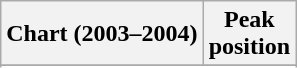<table class="wikitable sortable plainrowheaders">
<tr>
<th>Chart (2003–2004)</th>
<th>Peak<br>position</th>
</tr>
<tr>
</tr>
<tr>
</tr>
<tr>
</tr>
</table>
